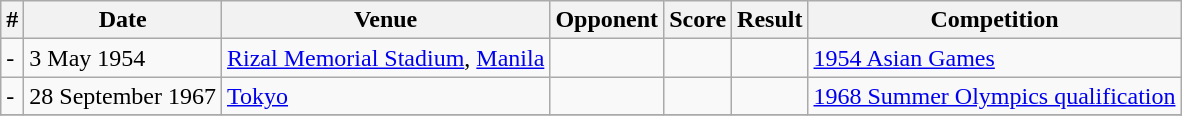<table class="wikitable">
<tr>
<th>#</th>
<th>Date</th>
<th>Venue</th>
<th>Opponent</th>
<th>Score</th>
<th>Result</th>
<th>Competition</th>
</tr>
<tr>
<td>-</td>
<td>3 May 1954</td>
<td><a href='#'>Rizal Memorial Stadium</a>, <a href='#'>Manila</a></td>
<td></td>
<td></td>
<td></td>
<td><a href='#'>1954 Asian Games</a></td>
</tr>
<tr>
<td>-</td>
<td>28 September 1967</td>
<td><a href='#'>Tokyo</a></td>
<td></td>
<td></td>
<td></td>
<td><a href='#'>1968 Summer Olympics qualification</a></td>
</tr>
<tr>
</tr>
</table>
